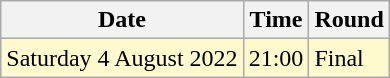<table class="wikitable">
<tr>
<th>Date</th>
<th>Time</th>
<th>Round</th>
</tr>
<tr>
<td style=background:lemonchiffon>Saturday 4 August 2022</td>
<td style=background:lemonchiffon>21:00</td>
<td style=background:lemonchiffon>Final</td>
</tr>
</table>
